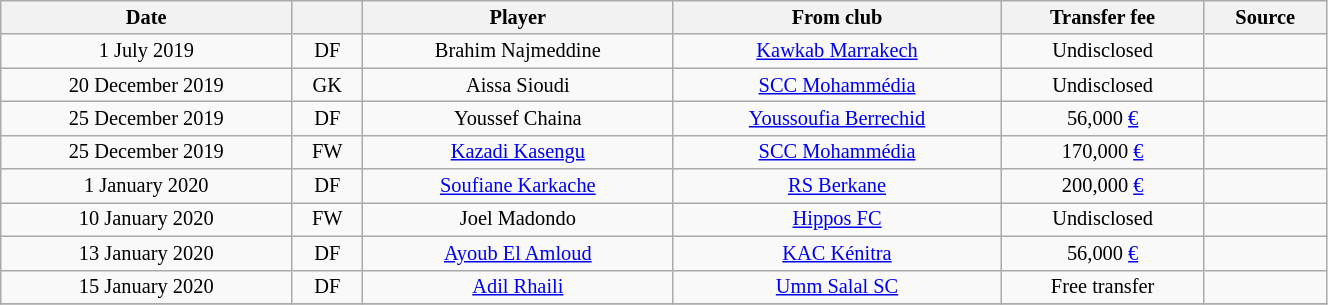<table class="wikitable sortable" style="width:70%; text-align:center; font-size:85%; text-align:centre;">
<tr>
<th>Date</th>
<th></th>
<th>Player</th>
<th>From club</th>
<th>Transfer fee</th>
<th>Source</th>
</tr>
<tr>
<td>1 July 2019</td>
<td>DF</td>
<td> Brahim Najmeddine</td>
<td><a href='#'>Kawkab Marrakech</a></td>
<td>Undisclosed</td>
<td></td>
</tr>
<tr>
<td>20 December 2019</td>
<td>GK</td>
<td> Aissa Sioudi</td>
<td><a href='#'>SCC Mohammédia</a></td>
<td>Undisclosed</td>
<td></td>
</tr>
<tr>
<td>25 December 2019</td>
<td>DF</td>
<td> Youssef Chaina</td>
<td><a href='#'>Youssoufia Berrechid</a></td>
<td>56,000 <a href='#'>€</a></td>
<td></td>
</tr>
<tr>
<td>25 December 2019</td>
<td>FW</td>
<td> <a href='#'>Kazadi Kasengu</a></td>
<td><a href='#'>SCC Mohammédia</a></td>
<td>170,000 <a href='#'>€</a></td>
<td></td>
</tr>
<tr>
<td>1 January 2020</td>
<td>DF</td>
<td> <a href='#'>Soufiane Karkache</a></td>
<td><a href='#'>RS Berkane</a></td>
<td>200,000 <a href='#'>€</a></td>
<td></td>
</tr>
<tr>
<td>10 January 2020</td>
<td>FW</td>
<td> Joel Madondo</td>
<td> <a href='#'>Hippos FC</a></td>
<td>Undisclosed</td>
<td></td>
</tr>
<tr>
<td>13 January 2020</td>
<td>DF</td>
<td> <a href='#'>Ayoub El Amloud</a></td>
<td><a href='#'>KAC Kénitra</a></td>
<td>56,000 <a href='#'>€</a></td>
<td></td>
</tr>
<tr>
<td>15 January 2020</td>
<td>DF</td>
<td> <a href='#'>Adil Rhaili</a></td>
<td> <a href='#'>Umm Salal SC</a></td>
<td>Free transfer</td>
<td></td>
</tr>
<tr>
</tr>
</table>
